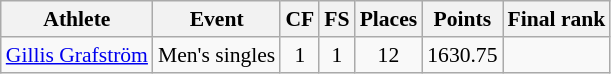<table class="wikitable" border="1" style="font-size:90%">
<tr>
<th>Athlete</th>
<th>Event</th>
<th>CF</th>
<th>FS</th>
<th>Places</th>
<th>Points</th>
<th>Final rank</th>
</tr>
<tr align=center>
<td align=left><a href='#'>Gillis Grafström</a></td>
<td>Men's singles</td>
<td>1</td>
<td>1</td>
<td>12</td>
<td>1630.75</td>
<td></td>
</tr>
</table>
